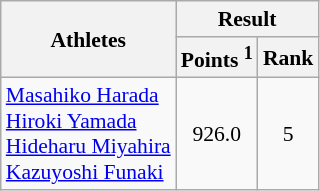<table class="wikitable" border="1" style="font-size:90%">
<tr>
<th rowspan=2>Athletes</th>
<th colspan=2>Result</th>
</tr>
<tr>
<th>Points <sup>1</sup></th>
<th>Rank</th>
</tr>
<tr>
<td><a href='#'>Masahiko Harada</a><br><a href='#'>Hiroki Yamada</a><br><a href='#'>Hideharu Miyahira</a><br><a href='#'>Kazuyoshi Funaki</a></td>
<td align=center>926.0</td>
<td align=center>5</td>
</tr>
</table>
